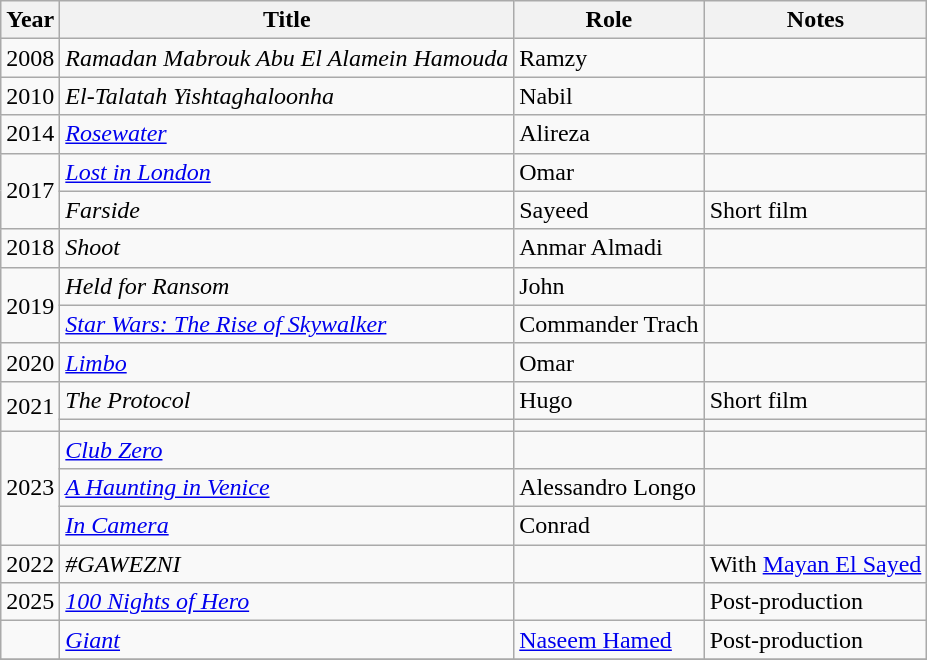<table class="wikitable sortable">
<tr>
<th>Year</th>
<th>Title</th>
<th>Role</th>
<th class="unsortable">Notes</th>
</tr>
<tr>
<td>2008</td>
<td><em>Ramadan Mabrouk Abu El Alamein Hamouda</em></td>
<td>Ramzy</td>
<td></td>
</tr>
<tr>
<td>2010</td>
<td><em>El-Talatah Yishtaghaloonha</em></td>
<td>Nabil</td>
<td></td>
</tr>
<tr>
<td>2014</td>
<td><em><a href='#'>Rosewater</a></em></td>
<td>Alireza</td>
<td></td>
</tr>
<tr>
<td rowspan="2">2017</td>
<td><em><a href='#'>Lost in London</a></em></td>
<td>Omar</td>
<td></td>
</tr>
<tr>
<td><em>Farside</em></td>
<td>Sayeed</td>
<td>Short film</td>
</tr>
<tr>
<td>2018</td>
<td><em>Shoot</em></td>
<td>Anmar Almadi</td>
<td></td>
</tr>
<tr>
<td rowspan="2">2019</td>
<td><em>Held for Ransom</em></td>
<td>John</td>
<td></td>
</tr>
<tr>
<td><em><a href='#'>Star Wars: The Rise of Skywalker</a></em></td>
<td>Commander Trach</td>
<td></td>
</tr>
<tr>
<td>2020</td>
<td><em><a href='#'>Limbo</a></em></td>
<td>Omar</td>
<td></td>
</tr>
<tr>
<td rowspan="2">2021</td>
<td><em>The Protocol</em></td>
<td>Hugo</td>
<td>Short film</td>
</tr>
<tr>
<td><em></em></td>
<td></td>
<td></td>
</tr>
<tr>
<td rowspan="3">2023</td>
<td><em><a href='#'>Club Zero</a></em></td>
<td></td>
<td></td>
</tr>
<tr>
<td><em><a href='#'>A Haunting in Venice</a></em></td>
<td>Alessandro Longo</td>
<td></td>
</tr>
<tr>
<td><em><a href='#'>In Camera</a></em></td>
<td>Conrad</td>
<td></td>
</tr>
<tr>
<td>2022</td>
<td><em>#GAWEZNI</em></td>
<td></td>
<td>With <a href='#'>Mayan El Sayed</a></td>
</tr>
<tr>
<td>2025</td>
<td><em><a href='#'>100 Nights of Hero</a></em></td>
<td></td>
<td>Post-production</td>
</tr>
<tr>
<td></td>
<td><em><a href='#'>Giant</a></em></td>
<td><a href='#'>Naseem Hamed</a></td>
<td>Post-production</td>
</tr>
<tr>
</tr>
</table>
